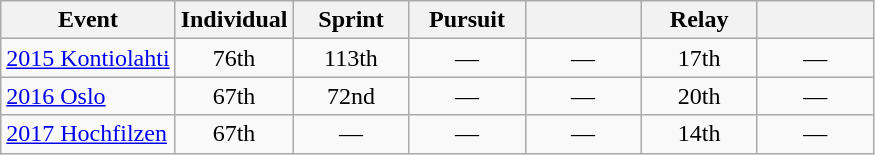<table class="wikitable" style="text-align: center;">
<tr ">
<th>Event</th>
<th style="width:70px;">Individual</th>
<th style="width:70px;">Sprint</th>
<th style="width:70px;">Pursuit</th>
<th style="width:70px;"></th>
<th style="width:70px;">Relay</th>
<th style="width:70px;"></th>
</tr>
<tr>
<td align=left> <a href='#'>2015 Kontiolahti</a></td>
<td>76th</td>
<td>113th</td>
<td>—</td>
<td>—</td>
<td>17th</td>
<td>—</td>
</tr>
<tr>
<td align=left> <a href='#'>2016 Oslo</a></td>
<td>67th</td>
<td>72nd</td>
<td>—</td>
<td>—</td>
<td>20th</td>
<td>—</td>
</tr>
<tr>
<td align="left"> <a href='#'>2017 Hochfilzen</a></td>
<td>67th</td>
<td>—</td>
<td>—</td>
<td>—</td>
<td>14th</td>
<td>—</td>
</tr>
</table>
